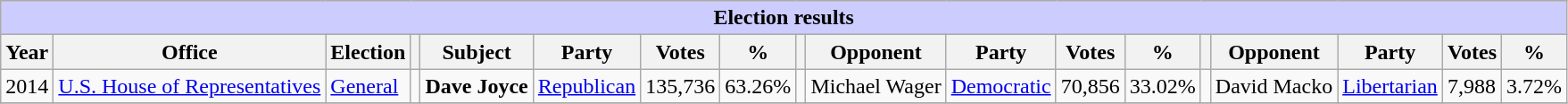<table class="wikitable collapsible">
<tr bgcolor=#cccccc>
<th colspan=24 style="background: #ccccff;">Election results</th>
</tr>
<tr>
<th><strong>Year</strong></th>
<th><strong>Office</strong></th>
<th><strong>Election</strong></th>
<th></th>
<th><strong>Subject</strong></th>
<th><strong>Party</strong></th>
<th><strong>Votes</strong></th>
<th><strong>%</strong></th>
<th></th>
<th><strong>Opponent</strong></th>
<th><strong>Party</strong></th>
<th><strong>Votes</strong></th>
<th><strong>%</strong></th>
<th></th>
<th><strong>Opponent</strong></th>
<th><strong>Party</strong></th>
<th><strong>Votes</strong></th>
<th><strong>%</strong></th>
</tr>
<tr>
<td>2014</td>
<td><a href='#'>U.S. House of Representatives</a></td>
<td><a href='#'>General</a></td>
<td></td>
<td><strong>Dave Joyce</strong></td>
<td><a href='#'>Republican</a></td>
<td>135,736</td>
<td>63.26%</td>
<td></td>
<td>Michael Wager</td>
<td><a href='#'>Democratic</a></td>
<td>70,856</td>
<td>33.02%</td>
<td></td>
<td>David Macko</td>
<td><a href='#'>Libertarian</a></td>
<td>7,988</td>
<td>3.72%</td>
</tr>
<tr>
</tr>
</table>
